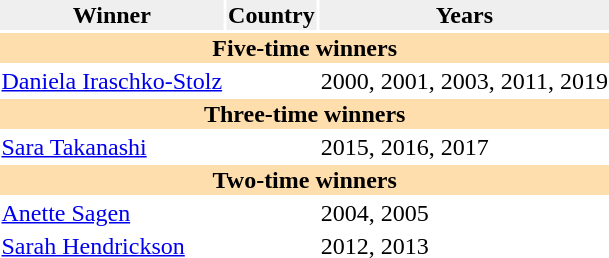<table>
<tr>
<th style="background:#efefef;">Winner</th>
<th style="background:#efefef;">Country</th>
<th style="background:#efefef;">Years</th>
</tr>
<tr>
<th colspan="3" style="background:#ffdead;">Five-time winners</th>
</tr>
<tr>
<td><a href='#'>Daniela Iraschko-Stolz</a></td>
<td></td>
<td>2000, 2001, 2003, 2011, 2019</td>
</tr>
<tr>
<th colspan="3" style="background:#ffdead;">Three-time winners</th>
</tr>
<tr>
<td><a href='#'>Sara Takanashi</a></td>
<td></td>
<td>2015, 2016, 2017</td>
</tr>
<tr>
<th colspan="3" style="background:#ffdead;">Two-time winners</th>
</tr>
<tr>
<td><a href='#'>Anette Sagen</a></td>
<td></td>
<td>2004, 2005</td>
</tr>
<tr>
<td><a href='#'>Sarah Hendrickson</a></td>
<td></td>
<td>2012, 2013</td>
</tr>
<tr>
</tr>
</table>
